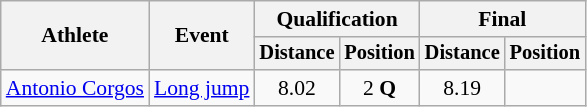<table class=wikitable style="font-size:90%">
<tr>
<th rowspan="2">Athlete</th>
<th rowspan="2">Event</th>
<th colspan="2">Qualification</th>
<th colspan="2">Final</th>
</tr>
<tr style="font-size:95%">
<th>Distance</th>
<th>Position</th>
<th>Distance</th>
<th>Position</th>
</tr>
<tr align=center>
<td align=left><a href='#'>Antonio Corgos</a></td>
<td align=left><a href='#'>Long jump</a></td>
<td>8.02</td>
<td>2 <strong>Q</strong></td>
<td>8.19</td>
<td></td>
</tr>
</table>
